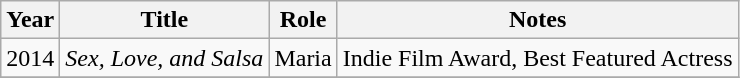<table class="wikitable sortable">
<tr>
<th>Year</th>
<th>Title</th>
<th>Role</th>
<th class="unsortable">Notes</th>
</tr>
<tr>
<td>2014</td>
<td><em>Sex, Love, and Salsa</em></td>
<td>Maria</td>
<td>Indie Film Award, Best Featured Actress</td>
</tr>
<tr>
</tr>
</table>
